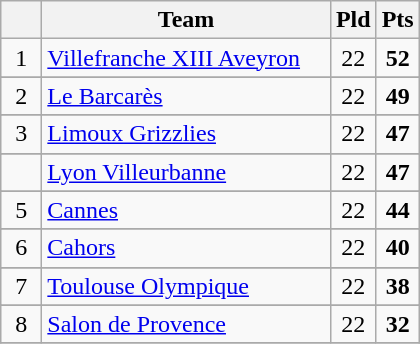<table class="wikitable" style="text-align:center;">
<tr>
<th width=20 abbr="Position"></th>
<th width=185>Team</th>
<th width=20 abbr="Played">Pld</th>
<th width=20 abbr="Points">Pts</th>
</tr>
<tr>
<td>1</td>
<td style="text-align:left;"> <a href='#'>Villefranche XIII Aveyron</a></td>
<td>22</td>
<td><strong>52</strong></td>
</tr>
<tr>
</tr>
<tr>
<td>2</td>
<td style="text-align:left;"><a href='#'>Le Barcarès</a></td>
<td>22</td>
<td><strong>49</strong></td>
</tr>
<tr>
</tr>
<tr>
<td>3</td>
<td style="text-align:left;"> <a href='#'>Limoux Grizzlies</a></td>
<td>22</td>
<td><strong>47</strong></td>
</tr>
<tr>
</tr>
<tr>
<td></td>
<td style="text-align:left;"> <a href='#'>Lyon Villeurbanne</a></td>
<td>22</td>
<td><strong>47</strong></td>
</tr>
<tr>
</tr>
<tr>
<td>5</td>
<td style="text-align:left;"><a href='#'>Cannes</a></td>
<td>22</td>
<td><strong>44</strong></td>
</tr>
<tr>
</tr>
<tr>
<td>6</td>
<td style="text-align:left;"><a href='#'>Cahors</a></td>
<td>22</td>
<td><strong>40</strong></td>
</tr>
<tr>
</tr>
<tr>
<td>7</td>
<td style="text-align:left;"> <a href='#'>Toulouse Olympique</a></td>
<td>22</td>
<td><strong>38</strong></td>
</tr>
<tr>
</tr>
<tr>
<td>8</td>
<td style="text-align:left;"><a href='#'>Salon de Provence</a></td>
<td>22</td>
<td><strong>32</strong></td>
</tr>
<tr>
</tr>
</table>
